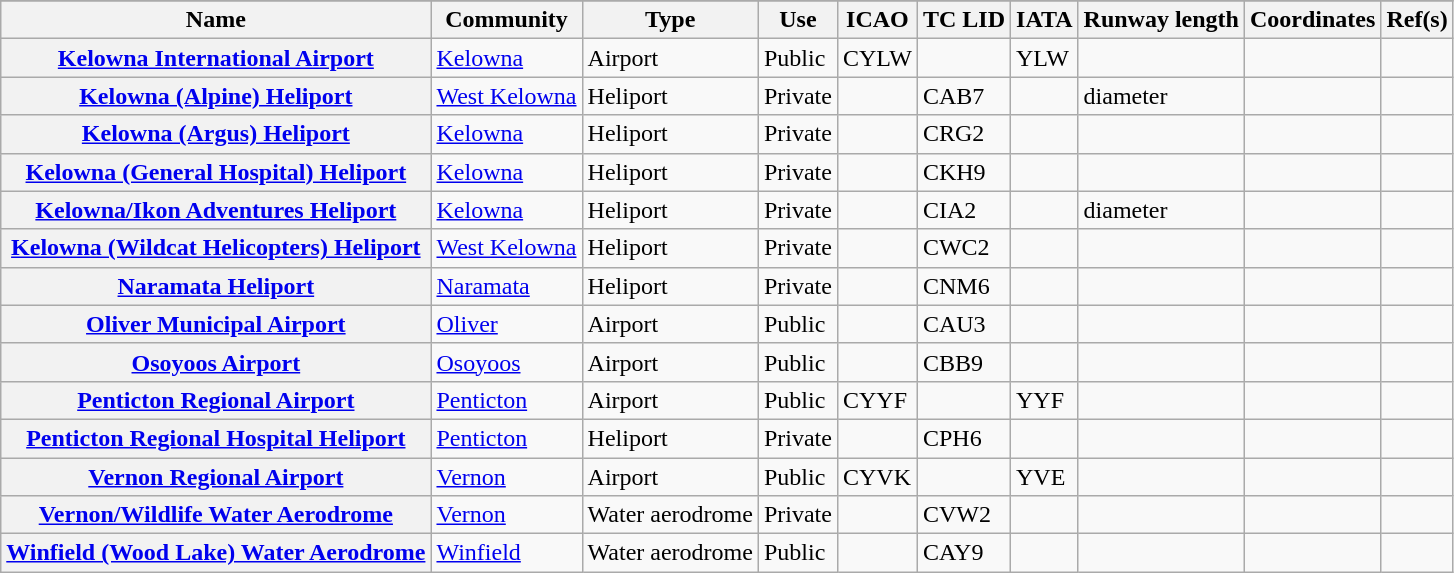<table class="wikitable sortable plainrowheaders">
<tr>
</tr>
<tr>
<th scope="col">Name</th>
<th scope="col">Community</th>
<th scope="col">Type</th>
<th scope="col">Use</th>
<th scope="col">ICAO</th>
<th scope="col">TC LID</th>
<th scope="col">IATA</th>
<th scope="col">Runway length</th>
<th scope="col">Coordinates</th>
<th scope="col" class="unsortable">Ref(s)</th>
</tr>
<tr>
<th scope="row"><a href='#'>Kelowna International Airport</a></th>
<td><a href='#'>Kelowna</a></td>
<td>Airport</td>
<td>Public</td>
<td>CYLW</td>
<td> </td>
<td>YLW</td>
<td></td>
<td></td>
<td style="text-align:center;"></td>
</tr>
<tr>
<th scope="row"><a href='#'>Kelowna (Alpine) Heliport</a></th>
<td><a href='#'>West Kelowna</a></td>
<td>Heliport</td>
<td>Private</td>
<td> </td>
<td>CAB7</td>
<td> </td>
<td> diameter</td>
<td></td>
<td style="text-align:center;"></td>
</tr>
<tr>
<th scope="row"><a href='#'>Kelowna (Argus) Heliport</a></th>
<td><a href='#'>Kelowna</a></td>
<td>Heliport</td>
<td>Private</td>
<td> </td>
<td>CRG2</td>
<td> </td>
<td></td>
<td></td>
<td style="text-align:center;"></td>
</tr>
<tr>
<th scope="row"><a href='#'>Kelowna (General Hospital) Heliport</a></th>
<td><a href='#'>Kelowna</a></td>
<td>Heliport</td>
<td>Private</td>
<td> </td>
<td>CKH9</td>
<td> </td>
<td></td>
<td></td>
<td style="text-align:center;"></td>
</tr>
<tr>
<th scope="row"><a href='#'>Kelowna/Ikon Adventures Heliport</a></th>
<td><a href='#'>Kelowna</a></td>
<td>Heliport</td>
<td>Private</td>
<td> </td>
<td>CIA2</td>
<td> </td>
<td> diameter</td>
<td></td>
<td style="text-align:center;"></td>
</tr>
<tr>
<th scope="row"><a href='#'>Kelowna (Wildcat Helicopters) Heliport</a></th>
<td><a href='#'>West Kelowna</a></td>
<td>Heliport</td>
<td>Private</td>
<td> </td>
<td>CWC2</td>
<td> </td>
<td></td>
<td></td>
<td style="text-align:center;"></td>
</tr>
<tr>
<th scope="row"><a href='#'>Naramata Heliport</a></th>
<td><a href='#'>Naramata</a></td>
<td>Heliport</td>
<td>Private</td>
<td> </td>
<td>CNM6</td>
<td> </td>
<td></td>
<td></td>
<td style="text-align:center;"></td>
</tr>
<tr>
<th scope="row"><a href='#'>Oliver Municipal Airport</a></th>
<td><a href='#'>Oliver</a></td>
<td>Airport</td>
<td>Public</td>
<td> </td>
<td>CAU3</td>
<td> </td>
<td></td>
<td></td>
<td style="text-align:center;"></td>
</tr>
<tr>
<th scope="row"><a href='#'>Osoyoos Airport</a></th>
<td><a href='#'>Osoyoos</a></td>
<td>Airport</td>
<td>Public</td>
<td> </td>
<td>CBB9</td>
<td> </td>
<td></td>
<td></td>
<td style="text-align:center;"></td>
</tr>
<tr>
<th scope="row"><a href='#'>Penticton Regional Airport</a></th>
<td><a href='#'>Penticton</a></td>
<td>Airport</td>
<td>Public</td>
<td>CYYF</td>
<td> </td>
<td>YYF</td>
<td></td>
<td></td>
<td align="center"></td>
</tr>
<tr>
<th scope="row"><a href='#'>Penticton Regional Hospital Heliport</a></th>
<td><a href='#'>Penticton</a></td>
<td>Heliport</td>
<td>Private</td>
<td> </td>
<td>CPH6</td>
<td> </td>
<td></td>
<td></td>
<td align="center"></td>
</tr>
<tr>
<th scope="row"><a href='#'>Vernon Regional Airport</a></th>
<td><a href='#'>Vernon</a></td>
<td>Airport</td>
<td>Public</td>
<td>CYVK</td>
<td> </td>
<td>YVE</td>
<td></td>
<td></td>
<td style="text-align:center;"></td>
</tr>
<tr>
<th scope="row"><a href='#'>Vernon/Wildlife Water Aerodrome</a></th>
<td><a href='#'>Vernon</a></td>
<td>Water aerodrome</td>
<td>Private</td>
<td> </td>
<td>CVW2</td>
<td> </td>
<td></td>
<td></td>
<td style="text-align:center;"></td>
</tr>
<tr>
<th scope="row"><a href='#'>Winfield (Wood Lake) Water Aerodrome</a></th>
<td><a href='#'>Winfield</a></td>
<td>Water aerodrome</td>
<td>Public</td>
<td> </td>
<td>CAY9</td>
<td> </td>
<td></td>
<td></td>
<td style="text-align:center;"></td>
</tr>
</table>
